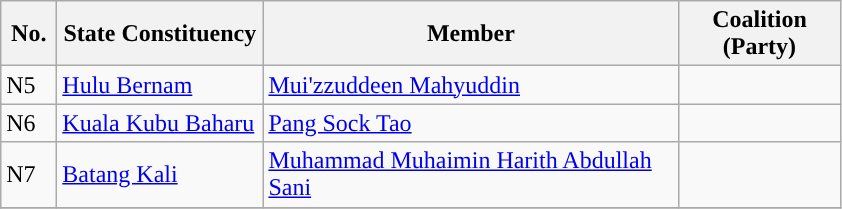<table class="wikitable">
<tr>
<th width="30">No.</th>
<th width="130">State Constituency</th>
<th width="270">Member</th>
<th width="100">Coalition (Party)</th>
</tr>
<tr>
<td>N5</td>
<td><a href='#'>Hulu Bernam</a></td>
<td><a href='#'>Mui'zzuddeen Mahyuddin</a></td>
<td></td>
</tr>
<tr>
<td>N6</td>
<td><a href='#'>Kuala Kubu Baharu</a></td>
<td><a href='#'>Pang Sock Tao</a></td>
<td></td>
</tr>
<tr>
<td>N7</td>
<td><a href='#'>Batang Kali</a></td>
<td><a href='#'>Muhammad Muhaimin Harith Abdullah Sani</a></td>
<td></td>
</tr>
<tr>
</tr>
</table>
